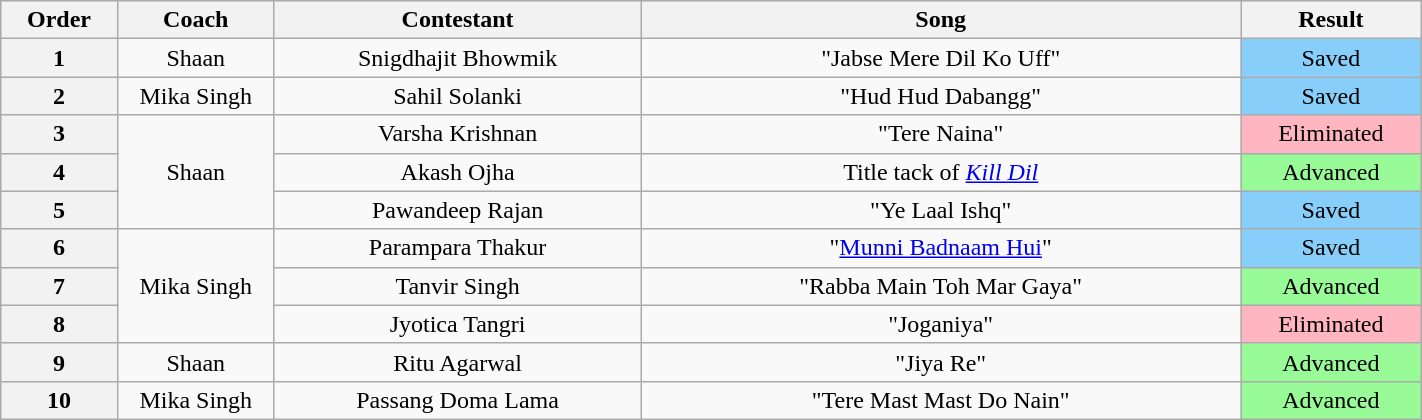<table class="wikitable" style="width:75%; text-align:center;">
<tr>
<th width="040">Order</th>
<th width="060">Coach</th>
<th width="150">Contestant</th>
<th width="250">Song</th>
<th width="070">Result</th>
</tr>
<tr>
<th>1</th>
<td rowspan=1>Shaan</td>
<td>Snigdhajit Bhowmik</td>
<td>"Jabse Mere Dil Ko Uff"</td>
<td bgcolor="87CEFA">Saved</td>
</tr>
<tr>
<th>2</th>
<td rowspan=1>Mika Singh</td>
<td>Sahil Solanki</td>
<td>"Hud Hud Dabangg"</td>
<td bgcolor="87CEFA">Saved</td>
</tr>
<tr>
<th>3</th>
<td rowspan=3>Shaan</td>
<td>Varsha Krishnan</td>
<td>"Tere Naina"</td>
<td bgcolor="FFB6C1">Eliminated</td>
</tr>
<tr>
<th>4</th>
<td>Akash Ojha</td>
<td>Title tack of <em><a href='#'>Kill Dil</a></em></td>
<td bgcolor="98FB98">Advanced</td>
</tr>
<tr>
<th>5</th>
<td>Pawandeep Rajan</td>
<td>"Ye Laal Ishq"</td>
<td bgcolor="87CEFA">Saved</td>
</tr>
<tr>
<th>6</th>
<td rowspan=3>Mika Singh</td>
<td>Parampara Thakur</td>
<td>"<a href='#'>Munni Badnaam Hui</a>"</td>
<td bgcolor="87CEFA">Saved</td>
</tr>
<tr>
<th>7</th>
<td>Tanvir Singh</td>
<td>"Rabba Main Toh Mar Gaya"</td>
<td bgcolor="98FB98">Advanced</td>
</tr>
<tr>
<th>8</th>
<td>Jyotica Tangri</td>
<td>"Joganiya"</td>
<td bgcolor="FFB6C1">Eliminated</td>
</tr>
<tr>
<th>9</th>
<td rowspan=1>Shaan</td>
<td>Ritu Agarwal</td>
<td>"Jiya Re"</td>
<td bgcolor="98FB98">Advanced</td>
</tr>
<tr>
<th>10</th>
<td rowspan=1>Mika Singh</td>
<td>Passang Doma Lama</td>
<td>"Tere Mast Mast Do Nain"</td>
<td bgcolor="98FB98">Advanced</td>
</tr>
</table>
